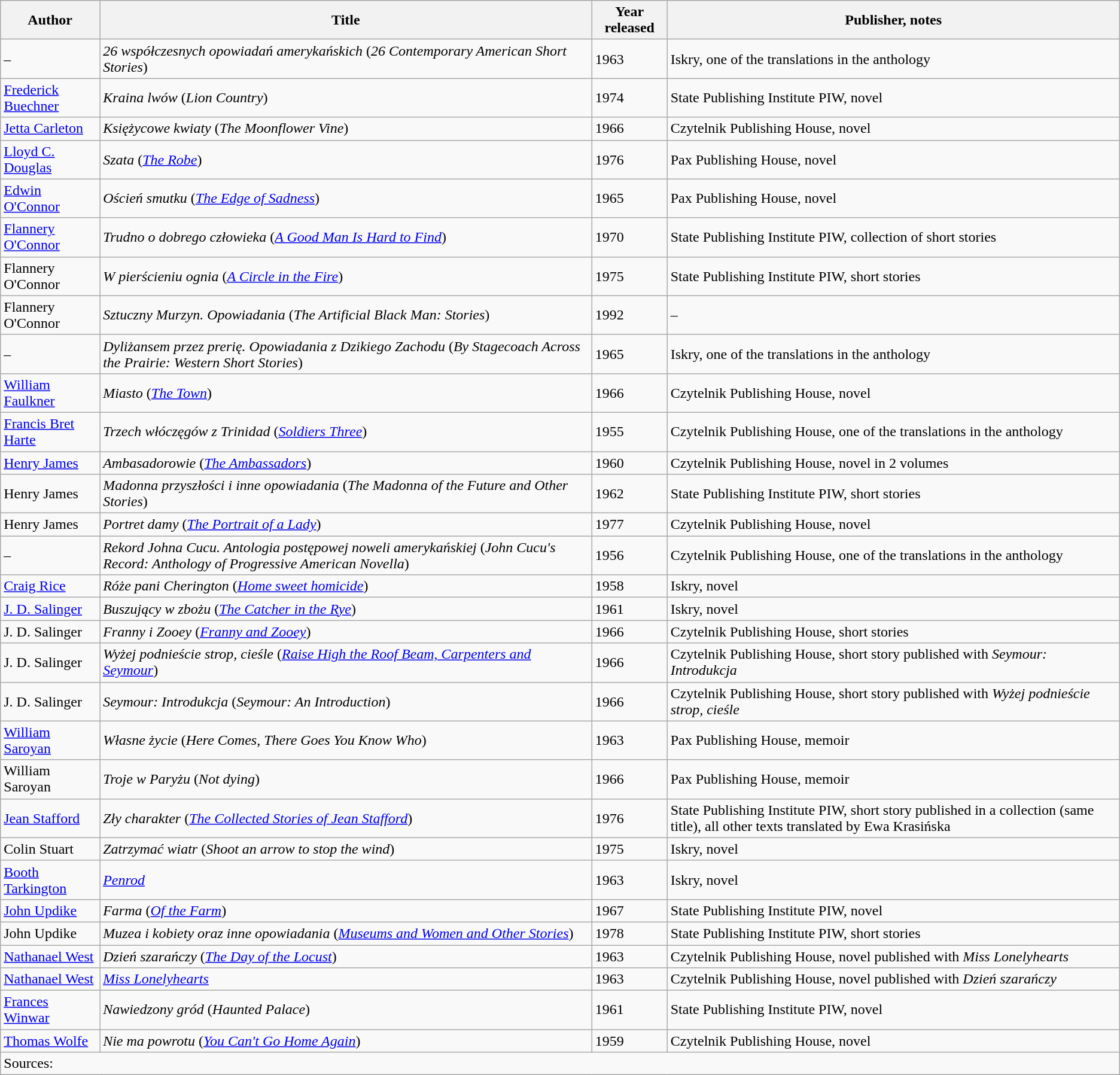<table class="wikitable">
<tr>
<th>Author</th>
<th>Title</th>
<th>Year released</th>
<th>Publisher, notes</th>
</tr>
<tr>
<td>–</td>
<td><em>26 współczesnych opowiadań amerykańskich</em> (<em>26 Contemporary American Short Stories</em>)</td>
<td>1963</td>
<td>Iskry, one of the translations in the anthology</td>
</tr>
<tr>
<td><a href='#'>Frederick Buechner</a></td>
<td><em>Kraina lwów</em> (<em>Lion Country</em>)</td>
<td>1974</td>
<td>State Publishing Institute PIW, novel</td>
</tr>
<tr>
<td><a href='#'>Jetta Carleton</a></td>
<td><em>Księżycowe kwiaty</em> (<em>The Moonflower Vine</em>)</td>
<td>1966</td>
<td>Czytelnik Publishing House, novel</td>
</tr>
<tr>
<td><a href='#'>Lloyd C. Douglas</a></td>
<td><em>Szata</em> (<em><a href='#'>The Robe</a></em>)</td>
<td>1976</td>
<td>Pax Publishing House, novel</td>
</tr>
<tr>
<td><a href='#'>Edwin O'Connor</a></td>
<td><em>Oścień smutku</em> (<em><a href='#'>The Edge of Sadness</a></em>)</td>
<td>1965</td>
<td>Pax Publishing House, novel</td>
</tr>
<tr>
<td><a href='#'>Flannery O'Connor</a></td>
<td><em>Trudno o dobrego człowieka</em> (<em><a href='#'>A Good Man Is Hard to Find</a></em>)</td>
<td>1970</td>
<td>State Publishing Institute PIW, collection of short stories</td>
</tr>
<tr>
<td>Flannery O'Connor</td>
<td><em>W pierścieniu ognia</em> (<em><a href='#'>A Circle in the Fire</a></em>)</td>
<td>1975</td>
<td>State Publishing Institute PIW, short stories</td>
</tr>
<tr>
<td>Flannery O'Connor</td>
<td><em>Sztuczny Murzyn. Opowiadania</em> (<em>The Artificial Black Man: Stories</em>)</td>
<td>1992</td>
<td>–</td>
</tr>
<tr>
<td>–</td>
<td><em>Dyliżansem przez prerię. Opowiadania z Dzikiego Zachodu</em> (<em>By Stagecoach Across the Prairie: Western Short Stories</em>)</td>
<td>1965</td>
<td>Iskry, one of the translations in the anthology</td>
</tr>
<tr>
<td><a href='#'>William Faulkner</a></td>
<td><em>Miasto</em> (<em><a href='#'>The Town</a></em>)</td>
<td>1966</td>
<td>Czytelnik Publishing House, novel</td>
</tr>
<tr>
<td><a href='#'>Francis Bret Harte</a></td>
<td><em>Trzech włóczęgów z Trinidad</em> (<em><a href='#'>Soldiers Three</a></em>)</td>
<td>1955</td>
<td>Czytelnik Publishing House, one of the translations in the anthology</td>
</tr>
<tr>
<td><a href='#'>Henry James</a></td>
<td><em>Ambasadorowie</em> (<em><a href='#'>The Ambassadors</a></em>)</td>
<td>1960</td>
<td>Czytelnik Publishing House, novel in 2 volumes</td>
</tr>
<tr>
<td>Henry James</td>
<td><em>Madonna przyszłości i inne opowiadania</em> (<em>The Madonna of the Future and Other Stories</em>)</td>
<td>1962</td>
<td>State Publishing Institute PIW, short stories</td>
</tr>
<tr>
<td>Henry James</td>
<td><em>Portret damy</em> (<em><a href='#'>The Portrait of a Lady</a></em>)</td>
<td>1977</td>
<td>Czytelnik Publishing House, novel</td>
</tr>
<tr>
<td>–</td>
<td><em>Rekord Johna Cucu. Antologia postępowej noweli amerykańskiej</em> (<em>John Cucu's Record: Anthology of Progressive American Novella</em>)</td>
<td>1956</td>
<td>Czytelnik Publishing House, one of the translations in the anthology</td>
</tr>
<tr>
<td><a href='#'>Craig Rice</a></td>
<td><em>Róże pani Cherington</em> (<em><a href='#'>Home sweet homicide</a></em>)</td>
<td>1958</td>
<td>Iskry, novel</td>
</tr>
<tr>
<td><a href='#'>J. D. Salinger</a></td>
<td><em>Buszujący w zbożu</em> (<em><a href='#'>The Catcher in the Rye</a></em>)</td>
<td>1961</td>
<td>Iskry, novel</td>
</tr>
<tr>
<td>J. D. Salinger</td>
<td><em>Franny i Zooey</em> (<em><a href='#'>Franny and Zooey</a></em>)</td>
<td>1966</td>
<td>Czytelnik Publishing House, short stories</td>
</tr>
<tr>
<td>J. D. Salinger</td>
<td><em>Wyżej podnieście strop, cieśle</em> (<em><a href='#'>Raise High the Roof Beam, Carpenters and Seymour</a></em>)</td>
<td>1966</td>
<td>Czytelnik Publishing House, short story published with <em>Seymour: Introdukcja</em></td>
</tr>
<tr>
<td>J. D. Salinger</td>
<td><em>Seymour: Introdukcja</em> (<em>Seymour: An Introduction</em>)</td>
<td>1966</td>
<td>Czytelnik Publishing House, short story published with <em>Wyżej podnieście strop, cieśle</em></td>
</tr>
<tr>
<td><a href='#'>William Saroyan</a></td>
<td><em>Własne życie</em> (<em>Here Comes, There Goes You Know Who</em>)</td>
<td>1963</td>
<td>Pax Publishing House, memoir</td>
</tr>
<tr>
<td>William Saroyan</td>
<td><em>Troje w Paryżu</em> (<em>Not dying</em>)</td>
<td>1966</td>
<td>Pax Publishing House, memoir</td>
</tr>
<tr>
<td><a href='#'>Jean Stafford</a></td>
<td><em>Zły charakter</em> (<em><a href='#'>The Collected Stories of Jean Stafford</a></em>)</td>
<td>1976</td>
<td>State Publishing Institute PIW, short story published in a collection (same title), all other texts translated by Ewa Krasińska</td>
</tr>
<tr>
<td>Colin Stuart</td>
<td><em>Zatrzymać wiatr</em> (<em>Shoot an arrow to stop the wind</em>)</td>
<td>1975</td>
<td>Iskry, novel</td>
</tr>
<tr>
<td><a href='#'>Booth Tarkington</a></td>
<td><em><a href='#'>Penrod</a></em></td>
<td>1963</td>
<td>Iskry, novel</td>
</tr>
<tr>
<td><a href='#'>John Updike</a></td>
<td><em>Farma</em> (<em><a href='#'>Of the Farm</a></em>)</td>
<td>1967</td>
<td>State Publishing Institute PIW, novel</td>
</tr>
<tr>
<td>John Updike</td>
<td><em>Muzea i kobiety oraz inne opowiadania</em> (<em><a href='#'>Museums and Women and Other Stories</a></em>)</td>
<td>1978</td>
<td>State Publishing Institute PIW, short stories</td>
</tr>
<tr>
<td><a href='#'>Nathanael West</a></td>
<td><em>Dzień szarańczy</em> (<em><a href='#'>The Day of the Locust</a></em>)</td>
<td>1963</td>
<td>Czytelnik Publishing House, novel published with <em>Miss Lonelyhearts</em></td>
</tr>
<tr>
<td><a href='#'>Nathanael West</a></td>
<td><em><a href='#'>Miss Lonelyhearts</a></em></td>
<td>1963</td>
<td>Czytelnik Publishing House, novel published with <em>Dzień szarańczy</em></td>
</tr>
<tr>
<td><a href='#'>Frances Winwar</a></td>
<td><em>Nawiedzony gród</em> (<em>Haunted Palace</em>)</td>
<td>1961</td>
<td>State Publishing Institute PIW, novel</td>
</tr>
<tr>
<td><a href='#'>Thomas Wolfe</a></td>
<td><em>Nie ma powrotu</em> (<em><a href='#'>You Can't Go Home Again</a></em>)</td>
<td>1959</td>
<td>Czytelnik Publishing House, novel</td>
</tr>
<tr>
<td colspan="4">Sources:</td>
</tr>
</table>
